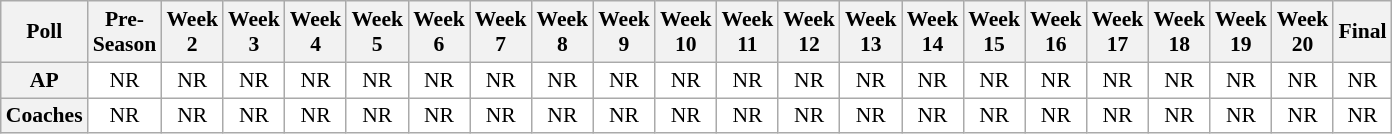<table class="wikitable" style="white-space:nowrap;font-size:90%">
<tr>
<th>Poll</th>
<th>Pre-<br>Season</th>
<th>Week<br>2</th>
<th>Week<br>3</th>
<th>Week<br>4</th>
<th>Week<br>5</th>
<th>Week<br>6</th>
<th>Week<br>7</th>
<th>Week<br>8</th>
<th>Week<br>9</th>
<th>Week<br>10</th>
<th>Week<br>11</th>
<th>Week<br>12</th>
<th>Week<br>13</th>
<th>Week<br>14</th>
<th>Week<br>15</th>
<th>Week<br>16</th>
<th>Week<br>17</th>
<th>Week<br>18</th>
<th>Week<br>19</th>
<th>Week<br>20</th>
<th>Final</th>
</tr>
<tr style="text-align:center;">
<th>AP</th>
<td style="background:#FFF;">NR</td>
<td style="background:#FFF;">NR</td>
<td style="background:#FFF;">NR</td>
<td style="background:#FFF;">NR</td>
<td style="background:#FFF;">NR</td>
<td style="background:#FFF;">NR</td>
<td style="background:#FFF;">NR</td>
<td style="background:#FFF;">NR</td>
<td style="background:#FFF;">NR</td>
<td style="background:#FFF;">NR</td>
<td style="background:#FFF;">NR</td>
<td style="background:#FFF;">NR</td>
<td style="background:#FFF;">NR</td>
<td style="background:#FFF;">NR</td>
<td style="background:#FFF;">NR</td>
<td style="background:#FFF;">NR</td>
<td style="background:#FFF;">NR</td>
<td style="background:#FFF;">NR</td>
<td style="background:#FFF;">NR</td>
<td style="background:#FFF;">NR</td>
<td style="background:#FFF;">NR</td>
</tr>
<tr style="text-align:center;">
<th>Coaches</th>
<td style="background:#FFF;">NR</td>
<td style="background:#FFF;">NR</td>
<td style="background:#FFF;">NR</td>
<td style="background:#FFF;">NR</td>
<td style="background:#FFF;">NR</td>
<td style="background:#FFF;">NR</td>
<td style="background:#FFF;">NR</td>
<td style="background:#FFF;">NR</td>
<td style="background:#FFF;">NR</td>
<td style="background:#FFF;">NR</td>
<td style="background:#FFF;">NR</td>
<td style="background:#FFF;">NR</td>
<td style="background:#FFF;">NR</td>
<td style="background:#FFF;">NR</td>
<td style="background:#FFF;">NR</td>
<td style="background:#FFF;">NR</td>
<td style="background:#FFF;">NR</td>
<td style="background:#FFF;">NR</td>
<td style="background:#FFF;">NR</td>
<td style="background:#FFF;">NR</td>
<td style="background:#FFF;">NR</td>
</tr>
</table>
